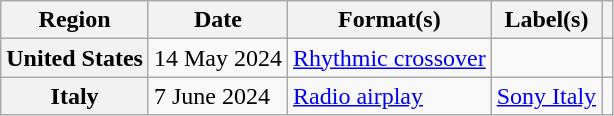<table class="wikitable plainrowheaders">
<tr>
<th scope="col">Region</th>
<th scope="col">Date</th>
<th scope="col">Format(s)</th>
<th scope="col">Label(s)</th>
<th scope="col"></th>
</tr>
<tr>
<th scope="row">United States</th>
<td>14 May 2024</td>
<td><a href='#'>Rhythmic crossover</a></td>
<td></td>
<td align="center"></td>
</tr>
<tr>
<th scope="row">Italy</th>
<td>7 June 2024</td>
<td><a href='#'>Radio airplay</a></td>
<td><a href='#'>Sony Italy</a></td>
<td align="center"></td>
</tr>
</table>
